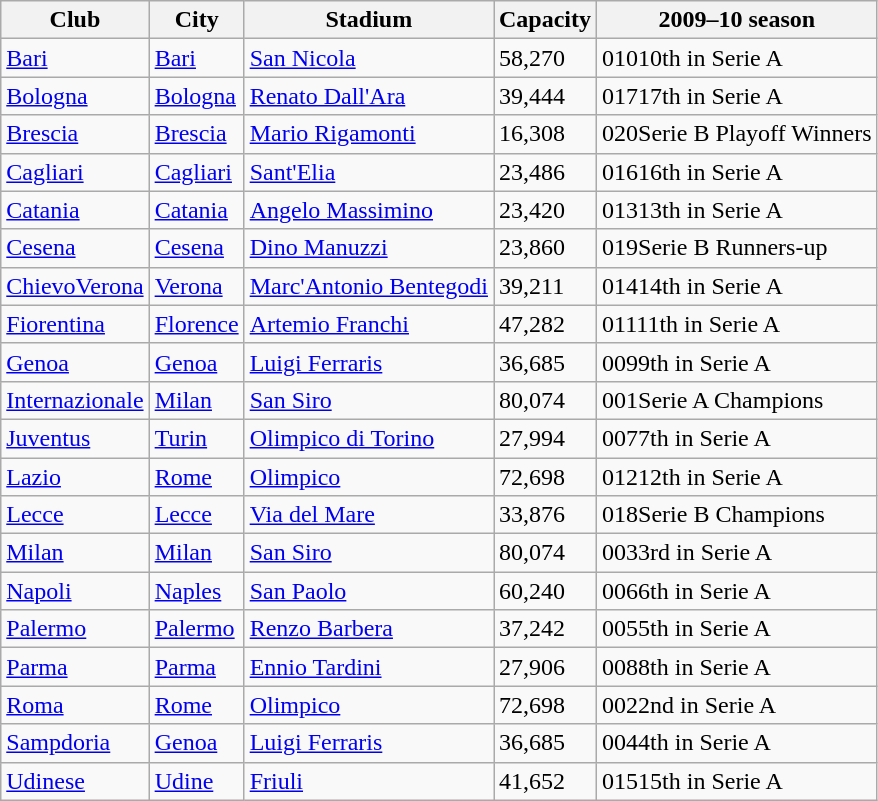<table class="wikitable sortable">
<tr>
<th>Club</th>
<th>City</th>
<th>Stadium</th>
<th>Capacity</th>
<th>2009–10 season</th>
</tr>
<tr>
<td><a href='#'>Bari</a></td>
<td><a href='#'>Bari</a></td>
<td><a href='#'>San Nicola</a></td>
<td>58,270</td>
<td><span>010</span>10th in Serie A</td>
</tr>
<tr>
<td><a href='#'>Bologna</a></td>
<td><a href='#'>Bologna</a></td>
<td><a href='#'>Renato Dall'Ara</a></td>
<td>39,444</td>
<td><span>017</span>17th in Serie A</td>
</tr>
<tr>
<td><a href='#'>Brescia</a></td>
<td><a href='#'>Brescia</a></td>
<td><a href='#'>Mario Rigamonti</a></td>
<td>16,308</td>
<td><span>020</span>Serie B Playoff Winners</td>
</tr>
<tr>
<td><a href='#'>Cagliari</a></td>
<td><a href='#'>Cagliari</a></td>
<td><a href='#'>Sant'Elia</a></td>
<td>23,486</td>
<td><span>016</span>16th in Serie A</td>
</tr>
<tr>
<td><a href='#'>Catania</a></td>
<td><a href='#'>Catania</a></td>
<td><a href='#'>Angelo Massimino</a></td>
<td>23,420</td>
<td><span>013</span>13th in Serie A</td>
</tr>
<tr>
<td><a href='#'>Cesena</a></td>
<td><a href='#'>Cesena</a></td>
<td><a href='#'>Dino Manuzzi</a></td>
<td>23,860</td>
<td><span>019</span>Serie B Runners-up</td>
</tr>
<tr>
<td><a href='#'>ChievoVerona</a></td>
<td><a href='#'>Verona</a></td>
<td><a href='#'>Marc'Antonio Bentegodi</a></td>
<td>39,211</td>
<td><span>014</span>14th in Serie A</td>
</tr>
<tr>
<td><a href='#'>Fiorentina</a></td>
<td><a href='#'>Florence</a></td>
<td><a href='#'>Artemio Franchi</a></td>
<td>47,282</td>
<td><span>011</span>11th in Serie A</td>
</tr>
<tr>
<td><a href='#'>Genoa</a></td>
<td><a href='#'>Genoa</a></td>
<td><a href='#'>Luigi Ferraris</a></td>
<td>36,685</td>
<td><span>009</span>9th in Serie A</td>
</tr>
<tr>
<td><a href='#'>Internazionale</a></td>
<td><a href='#'>Milan</a></td>
<td><a href='#'>San Siro</a></td>
<td>80,074</td>
<td><span>001</span>Serie A Champions</td>
</tr>
<tr>
<td><a href='#'>Juventus</a></td>
<td><a href='#'>Turin</a></td>
<td><a href='#'>Olimpico di Torino</a></td>
<td>27,994</td>
<td><span>007</span>7th in Serie A</td>
</tr>
<tr>
<td><a href='#'>Lazio</a></td>
<td><a href='#'>Rome</a></td>
<td><a href='#'>Olimpico</a></td>
<td>72,698</td>
<td><span>012</span>12th in Serie A</td>
</tr>
<tr>
<td><a href='#'>Lecce</a></td>
<td><a href='#'>Lecce</a></td>
<td><a href='#'>Via del Mare</a></td>
<td>33,876</td>
<td><span>018</span>Serie B Champions</td>
</tr>
<tr>
<td><a href='#'>Milan</a></td>
<td><a href='#'>Milan</a></td>
<td><a href='#'>San Siro</a></td>
<td>80,074</td>
<td><span>003</span>3rd in Serie A</td>
</tr>
<tr>
<td><a href='#'>Napoli</a></td>
<td><a href='#'>Naples</a></td>
<td><a href='#'>San Paolo</a></td>
<td>60,240</td>
<td><span>006</span>6th in Serie A</td>
</tr>
<tr>
<td><a href='#'>Palermo</a></td>
<td><a href='#'>Palermo</a></td>
<td><a href='#'>Renzo Barbera</a></td>
<td>37,242</td>
<td><span>005</span>5th in Serie A</td>
</tr>
<tr>
<td><a href='#'>Parma</a></td>
<td><a href='#'>Parma</a></td>
<td><a href='#'>Ennio Tardini</a></td>
<td>27,906</td>
<td><span>008</span>8th in Serie A</td>
</tr>
<tr>
<td><a href='#'>Roma</a></td>
<td><a href='#'>Rome</a></td>
<td><a href='#'>Olimpico</a></td>
<td>72,698</td>
<td><span>002</span>2nd in Serie A</td>
</tr>
<tr>
<td><a href='#'>Sampdoria</a></td>
<td><a href='#'>Genoa</a></td>
<td><a href='#'>Luigi Ferraris</a></td>
<td>36,685</td>
<td><span>004</span>4th in Serie A</td>
</tr>
<tr>
<td><a href='#'>Udinese</a></td>
<td><a href='#'>Udine</a></td>
<td><a href='#'>Friuli</a></td>
<td>41,652</td>
<td><span>015</span>15th in Serie A</td>
</tr>
</table>
